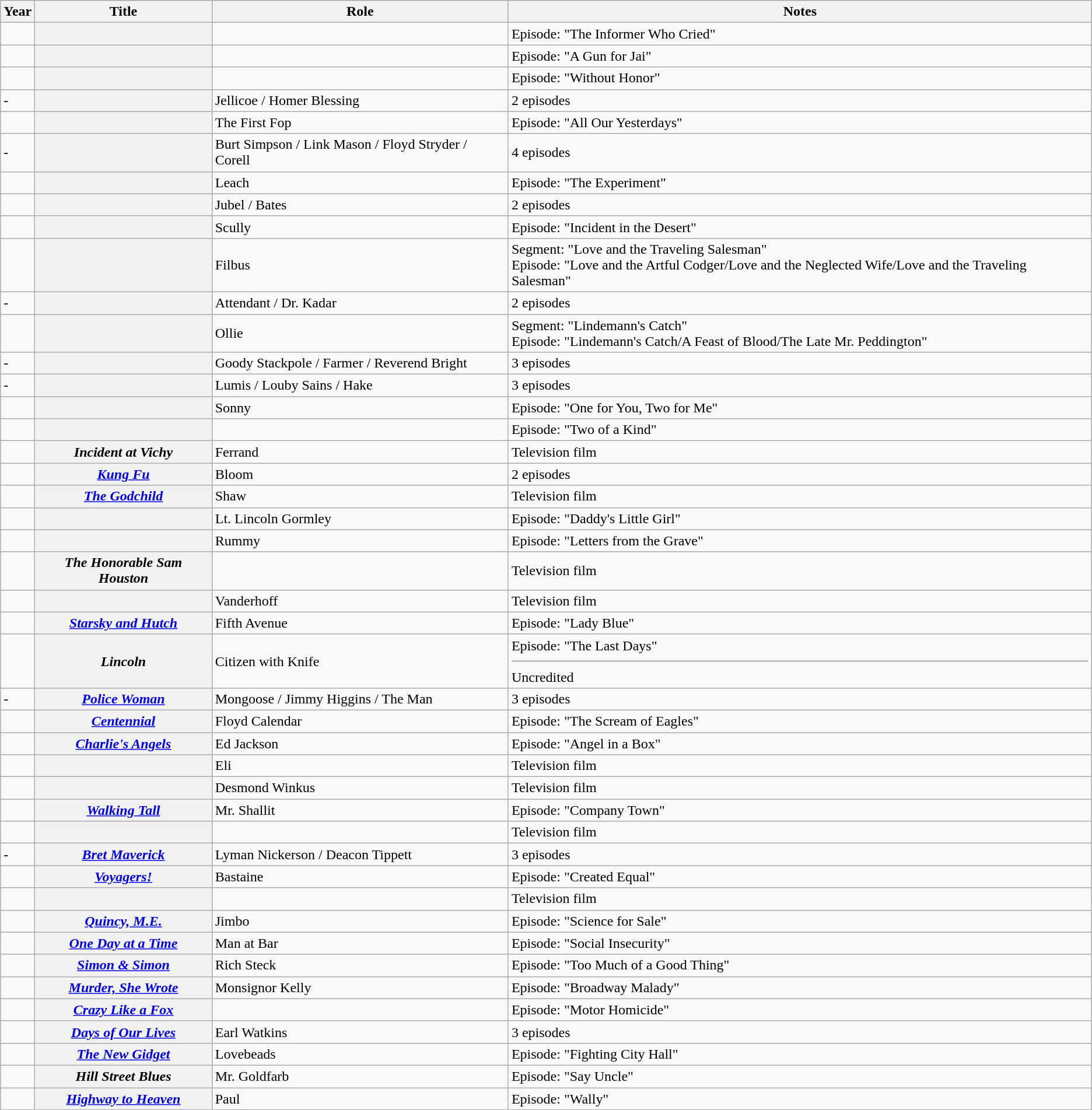<table class="wikitable plainrowheaders sortable">
<tr>
<th scope="col">Year</th>
<th scope="col">Title</th>
<th scope="col">Role</th>
<th scope="col" class="unsortable">Notes</th>
</tr>
<tr>
<td></td>
<th scope="row"><em></em></th>
<td></td>
<td>Episode: "The Informer Who Cried"</td>
</tr>
<tr>
<td></td>
<th scope="row"><em></em></th>
<td></td>
<td>Episode: "A Gun for Jai"</td>
</tr>
<tr>
<td></td>
<th scope="row"><em></em></th>
<td></td>
<td>Episode: "Without Honor"</td>
</tr>
<tr>
<td>-</td>
<th scope="row"><em></em></th>
<td>Jellicoe / Homer Blessing</td>
<td>2 episodes</td>
</tr>
<tr>
<td></td>
<th scope="row"><em></em></th>
<td>The First Fop</td>
<td>Episode: "All Our Yesterdays"</td>
</tr>
<tr>
<td>-</td>
<th scope="row"><em></em></th>
<td>Burt Simpson / Link Mason / Floyd Stryder / Corell</td>
<td>4 episodes</td>
</tr>
<tr>
<td></td>
<th scope="row"><em></em></th>
<td>Leach</td>
<td>Episode: "The Experiment"</td>
</tr>
<tr>
<td></td>
<th scope="row"><em></em></th>
<td>Jubel / Bates</td>
<td>2 episodes</td>
</tr>
<tr>
<td></td>
<th scope="row"><em></em></th>
<td>Scully</td>
<td>Episode: "Incident in the Desert"</td>
</tr>
<tr>
<td></td>
<th scope="row"><em></em></th>
<td>Filbus</td>
<td>Segment: "Love and the Traveling Salesman"<br>Episode: "Love and the Artful Codger/Love and the Neglected Wife/Love and the Traveling Salesman"</td>
</tr>
<tr>
<td>-</td>
<th scope="row"><em></em></th>
<td>Attendant / Dr. Kadar</td>
<td>2 episodes</td>
</tr>
<tr>
<td></td>
<th scope="row"><em></em></th>
<td>Ollie</td>
<td>Segment: "Lindemann's Catch"<br>Episode: "Lindemann's Catch/A Feast of Blood/The Late Mr. Peddington"</td>
</tr>
<tr>
<td>-</td>
<th scope="row"><em></em></th>
<td>Goody Stackpole / Farmer / Reverend Bright</td>
<td>3 episodes</td>
</tr>
<tr>
<td>-</td>
<th scope="row"><em></em></th>
<td>Lumis / Louby Sains / Hake</td>
<td>3 episodes</td>
</tr>
<tr>
<td></td>
<th scope="row"><em></em></th>
<td>Sonny</td>
<td>Episode: "One for You, Two for Me"</td>
</tr>
<tr>
<td></td>
<th scope="row"><em></em></th>
<td></td>
<td>Episode: "Two of a Kind"</td>
</tr>
<tr>
<td></td>
<th scope="row"><em>Incident at Vichy</em></th>
<td>Ferrand</td>
<td>Television film</td>
</tr>
<tr>
<td></td>
<th scope="row"><em><a href='#'>Kung Fu</a></em></th>
<td>Bloom</td>
<td>2 episodes</td>
</tr>
<tr>
<td></td>
<th scope="row"><em><a href='#'>The Godchild</a></em></th>
<td>Shaw</td>
<td>Television film</td>
</tr>
<tr>
<td></td>
<th scope="row"><em></em></th>
<td>Lt. Lincoln Gormley</td>
<td>Episode: "Daddy's Little Girl"</td>
</tr>
<tr>
<td></td>
<th scope="row"><em></em></th>
<td>Rummy</td>
<td>Episode: "Letters from the Grave"</td>
</tr>
<tr>
<td></td>
<th scope="row"><em>The Honorable Sam Houston</em></th>
<td></td>
<td>Television film</td>
</tr>
<tr>
<td></td>
<th scope="row"><em></em></th>
<td>Vanderhoff</td>
<td>Television film</td>
</tr>
<tr>
<td></td>
<th scope="row"><em><a href='#'>Starsky and Hutch</a></em></th>
<td>Fifth Avenue</td>
<td>Episode: "Lady Blue"</td>
</tr>
<tr>
<td></td>
<th scope="row"><em>Lincoln</em></th>
<td>Citizen with Knife</td>
<td>Episode: "The Last Days"<hr>Uncredited</td>
</tr>
<tr>
<td>-</td>
<th scope="row"><em><a href='#'>Police Woman</a></em></th>
<td>Mongoose / Jimmy Higgins / The Man</td>
<td>3 episodes</td>
</tr>
<tr>
<td></td>
<th scope="row"><em><a href='#'>Centennial</a></em></th>
<td>Floyd Calendar</td>
<td>Episode: "The Scream of Eagles"</td>
</tr>
<tr>
<td></td>
<th scope="row"><em><a href='#'>Charlie's Angels</a></em></th>
<td>Ed Jackson</td>
<td>Episode: "Angel in a Box"</td>
</tr>
<tr>
<td></td>
<th scope="row"><em></em></th>
<td>Eli</td>
<td>Television film</td>
</tr>
<tr>
<td></td>
<th scope="row"><em></em></th>
<td>Desmond Winkus</td>
<td>Television film</td>
</tr>
<tr>
<td></td>
<th scope="row"><em><a href='#'>Walking Tall</a></em></th>
<td>Mr. Shallit</td>
<td>Episode: "Company Town"</td>
</tr>
<tr>
<td></td>
<th scope="row"><em></em></th>
<td></td>
<td>Television film</td>
</tr>
<tr>
<td>-</td>
<th scope="row"><em><a href='#'>Bret Maverick</a></em></th>
<td>Lyman Nickerson / Deacon Tippett</td>
<td>3 episodes</td>
</tr>
<tr>
<td></td>
<th scope="row"><em><a href='#'>Voyagers!</a></em></th>
<td>Bastaine</td>
<td>Episode: "Created Equal"</td>
</tr>
<tr>
<td></td>
<th scope="row"><em></em></th>
<td></td>
<td>Television film</td>
</tr>
<tr>
<td></td>
<th scope="row"><em><a href='#'>Quincy, M.E.</a></em></th>
<td>Jimbo</td>
<td>Episode: "Science for Sale"</td>
</tr>
<tr>
<td></td>
<th scope="row"><em><a href='#'>One Day at a Time</a></em></th>
<td>Man at Bar</td>
<td>Episode: "Social Insecurity"</td>
</tr>
<tr>
<td></td>
<th scope="row"><em><a href='#'>Simon & Simon</a></em></th>
<td>Rich Steck</td>
<td>Episode: "Too Much of a Good Thing"</td>
</tr>
<tr>
<td></td>
<th scope="row"><em><a href='#'>Murder, She Wrote</a></em></th>
<td>Monsignor Kelly</td>
<td>Episode: "Broadway Malady"</td>
</tr>
<tr>
<td></td>
<th scope="row"><em><a href='#'>Crazy Like a Fox</a></em></th>
<td></td>
<td>Episode: "Motor Homicide"</td>
</tr>
<tr>
<td></td>
<th scope="row"><em><a href='#'>Days of Our Lives</a></em></th>
<td>Earl Watkins</td>
<td>3 episodes</td>
</tr>
<tr>
<td></td>
<th scope="row"><em><a href='#'>The New Gidget</a></em></th>
<td>Lovebeads</td>
<td>Episode: "Fighting City Hall"</td>
</tr>
<tr>
<td></td>
<th scope="row"><em>Hill Street Blues</em></th>
<td>Mr. Goldfarb</td>
<td>Episode: "Say Uncle"</td>
</tr>
<tr>
<td></td>
<th scope="row"><em><a href='#'>Highway to Heaven</a></em></th>
<td>Paul</td>
<td>Episode: "Wally"</td>
</tr>
</table>
